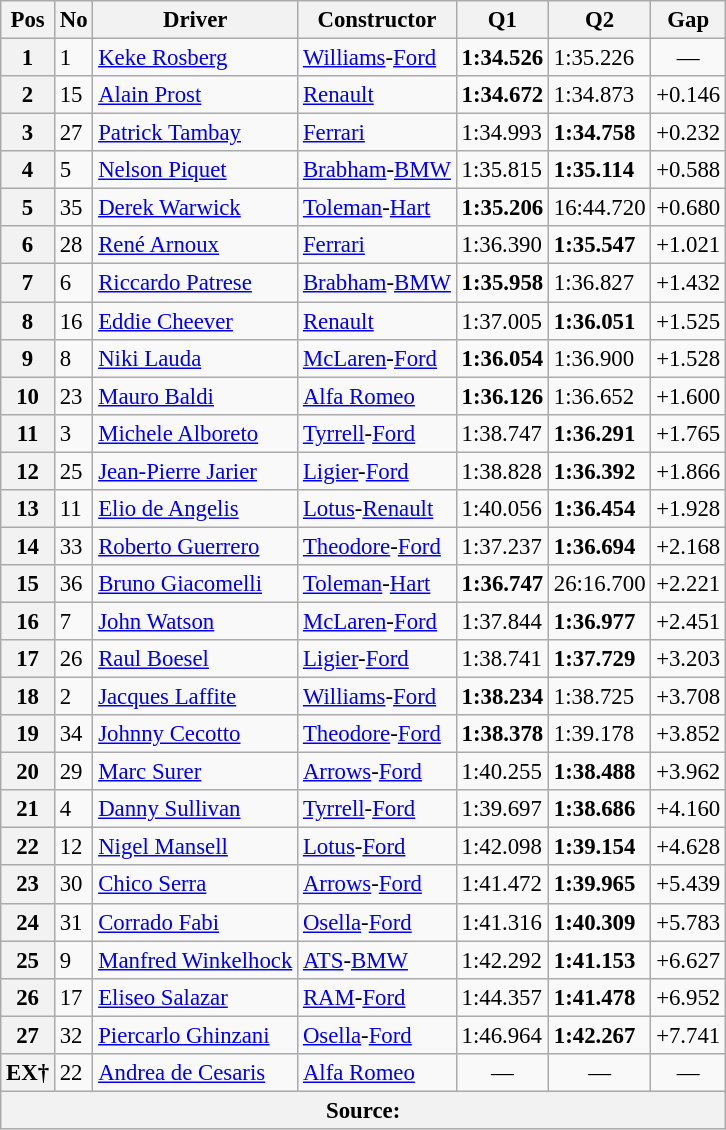<table class="wikitable sortable" style="font-size: 95%">
<tr>
<th>Pos</th>
<th>No</th>
<th>Driver</th>
<th>Constructor</th>
<th>Q1</th>
<th>Q2</th>
<th>Gap</th>
</tr>
<tr>
<th>1</th>
<td>1</td>
<td> <a href='#'>Keke Rosberg</a></td>
<td><a href='#'>Williams</a>-<a href='#'>Ford</a></td>
<td><strong>1:34.526</strong></td>
<td>1:35.226</td>
<td style="text-align: center">—</td>
</tr>
<tr>
<th>2</th>
<td>15</td>
<td> <a href='#'>Alain Prost</a></td>
<td><a href='#'>Renault</a></td>
<td><strong>1:34.672</strong></td>
<td>1:34.873</td>
<td>+0.146</td>
</tr>
<tr>
<th>3</th>
<td>27</td>
<td> <a href='#'>Patrick Tambay</a></td>
<td><a href='#'>Ferrari</a></td>
<td>1:34.993</td>
<td><strong>1:34.758</strong></td>
<td>+0.232</td>
</tr>
<tr>
<th>4</th>
<td>5</td>
<td> <a href='#'>Nelson Piquet</a></td>
<td><a href='#'>Brabham</a>-<a href='#'>BMW</a></td>
<td>1:35.815</td>
<td><strong>1:35.114</strong></td>
<td>+0.588</td>
</tr>
<tr>
<th>5</th>
<td>35</td>
<td> <a href='#'>Derek Warwick</a></td>
<td><a href='#'>Toleman</a>-<a href='#'>Hart</a></td>
<td><strong>1:35.206</strong></td>
<td>16:44.720</td>
<td>+0.680</td>
</tr>
<tr>
<th>6</th>
<td>28</td>
<td> <a href='#'>René Arnoux</a></td>
<td><a href='#'>Ferrari</a></td>
<td>1:36.390</td>
<td><strong>1:35.547</strong></td>
<td>+1.021</td>
</tr>
<tr>
<th>7</th>
<td>6</td>
<td> <a href='#'>Riccardo Patrese</a></td>
<td><a href='#'>Brabham</a>-<a href='#'>BMW</a></td>
<td><strong>1:35.958</strong></td>
<td>1:36.827</td>
<td>+1.432</td>
</tr>
<tr>
<th>8</th>
<td>16</td>
<td> <a href='#'>Eddie Cheever</a></td>
<td><a href='#'>Renault</a></td>
<td>1:37.005</td>
<td><strong>1:36.051</strong></td>
<td>+1.525</td>
</tr>
<tr>
<th>9</th>
<td>8</td>
<td> <a href='#'>Niki Lauda</a></td>
<td><a href='#'>McLaren</a>-<a href='#'>Ford</a></td>
<td><strong>1:36.054</strong></td>
<td>1:36.900</td>
<td>+1.528</td>
</tr>
<tr>
<th>10</th>
<td>23</td>
<td> <a href='#'>Mauro Baldi</a></td>
<td><a href='#'>Alfa Romeo</a></td>
<td><strong>1:36.126</strong></td>
<td>1:36.652</td>
<td>+1.600</td>
</tr>
<tr>
<th>11</th>
<td>3</td>
<td> <a href='#'>Michele Alboreto</a></td>
<td><a href='#'>Tyrrell</a>-<a href='#'>Ford</a></td>
<td>1:38.747</td>
<td><strong>1:36.291</strong></td>
<td>+1.765</td>
</tr>
<tr>
<th>12</th>
<td>25</td>
<td> <a href='#'>Jean-Pierre Jarier</a></td>
<td><a href='#'>Ligier</a>-<a href='#'>Ford</a></td>
<td>1:38.828</td>
<td><strong>1:36.392</strong></td>
<td>+1.866</td>
</tr>
<tr>
<th>13</th>
<td>11</td>
<td> <a href='#'>Elio de Angelis</a></td>
<td><a href='#'>Lotus</a>-<a href='#'>Renault</a></td>
<td>1:40.056</td>
<td><strong>1:36.454</strong></td>
<td>+1.928</td>
</tr>
<tr>
<th>14</th>
<td>33</td>
<td> <a href='#'>Roberto Guerrero</a></td>
<td><a href='#'>Theodore</a>-<a href='#'>Ford</a></td>
<td>1:37.237</td>
<td><strong>1:36.694</strong></td>
<td>+2.168</td>
</tr>
<tr>
<th>15</th>
<td>36</td>
<td> <a href='#'>Bruno Giacomelli</a></td>
<td><a href='#'>Toleman</a>-<a href='#'>Hart</a></td>
<td><strong>1:36.747</strong></td>
<td>26:16.700</td>
<td>+2.221</td>
</tr>
<tr>
<th>16</th>
<td>7</td>
<td> <a href='#'>John Watson</a></td>
<td><a href='#'>McLaren</a>-<a href='#'>Ford</a></td>
<td>1:37.844</td>
<td><strong>1:36.977</strong></td>
<td>+2.451</td>
</tr>
<tr>
<th>17</th>
<td>26</td>
<td> <a href='#'>Raul Boesel</a></td>
<td><a href='#'>Ligier</a>-<a href='#'>Ford</a></td>
<td>1:38.741</td>
<td><strong>1:37.729</strong></td>
<td>+3.203</td>
</tr>
<tr>
<th>18</th>
<td>2</td>
<td> <a href='#'>Jacques Laffite</a></td>
<td><a href='#'>Williams</a>-<a href='#'>Ford</a></td>
<td><strong>1:38.234</strong></td>
<td>1:38.725</td>
<td>+3.708</td>
</tr>
<tr>
<th>19</th>
<td>34</td>
<td> <a href='#'>Johnny Cecotto</a></td>
<td><a href='#'>Theodore</a>-<a href='#'>Ford</a></td>
<td><strong>1:38.378</strong></td>
<td>1:39.178</td>
<td>+3.852</td>
</tr>
<tr>
<th>20</th>
<td>29</td>
<td> <a href='#'>Marc Surer</a></td>
<td><a href='#'>Arrows</a>-<a href='#'>Ford</a></td>
<td>1:40.255</td>
<td><strong>1:38.488</strong></td>
<td>+3.962</td>
</tr>
<tr>
<th>21</th>
<td>4</td>
<td> <a href='#'>Danny Sullivan</a></td>
<td><a href='#'>Tyrrell</a>-<a href='#'>Ford</a></td>
<td>1:39.697</td>
<td><strong>1:38.686</strong></td>
<td>+4.160</td>
</tr>
<tr>
<th>22</th>
<td>12</td>
<td> <a href='#'>Nigel Mansell</a></td>
<td><a href='#'>Lotus</a>-<a href='#'>Ford</a></td>
<td>1:42.098</td>
<td><strong>1:39.154</strong></td>
<td>+4.628</td>
</tr>
<tr>
<th>23</th>
<td>30</td>
<td> <a href='#'>Chico Serra</a></td>
<td><a href='#'>Arrows</a>-<a href='#'>Ford</a></td>
<td>1:41.472</td>
<td><strong>1:39.965</strong></td>
<td>+5.439</td>
</tr>
<tr>
<th>24</th>
<td>31</td>
<td> <a href='#'>Corrado Fabi</a></td>
<td><a href='#'>Osella</a>-<a href='#'>Ford</a></td>
<td>1:41.316</td>
<td><strong>1:40.309</strong></td>
<td>+5.783</td>
</tr>
<tr>
<th>25</th>
<td>9</td>
<td> <a href='#'>Manfred Winkelhock</a></td>
<td><a href='#'>ATS</a>-<a href='#'>BMW</a></td>
<td>1:42.292</td>
<td><strong>1:41.153</strong></td>
<td>+6.627</td>
</tr>
<tr>
<th>26</th>
<td>17</td>
<td> <a href='#'>Eliseo Salazar</a></td>
<td><a href='#'>RAM</a>-<a href='#'>Ford</a></td>
<td>1:44.357</td>
<td><strong>1:41.478</strong></td>
<td>+6.952</td>
</tr>
<tr>
<th>27</th>
<td>32</td>
<td> <a href='#'>Piercarlo Ghinzani</a></td>
<td><a href='#'>Osella</a>-<a href='#'>Ford</a></td>
<td>1:46.964</td>
<td><strong>1:42.267</strong></td>
<td>+7.741</td>
</tr>
<tr>
<th>EX†</th>
<td>22</td>
<td> <a href='#'>Andrea de Cesaris</a></td>
<td><a href='#'>Alfa Romeo</a></td>
<td style="text-align: center">—</td>
<td style="text-align: center">—</td>
<td style="text-align: center">—</td>
</tr>
<tr>
<th colspan="7" style="text-align: center">Source: </th>
</tr>
</table>
